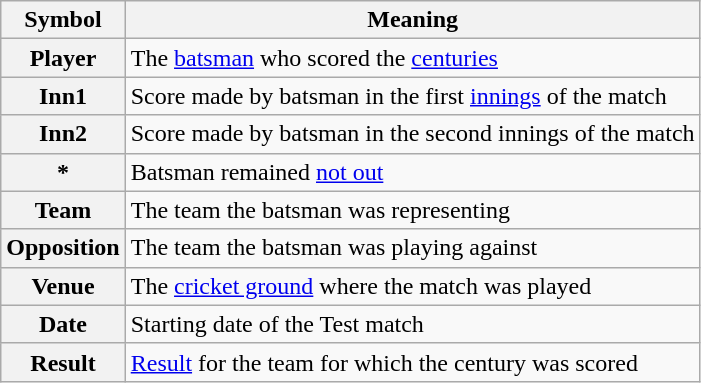<table class="wikitable plainrowheaders">
<tr>
<th scope=col>Symbol</th>
<th scope=col>Meaning</th>
</tr>
<tr>
<th scope=row>Player</th>
<td>The <a href='#'>batsman</a> who scored the <a href='#'>centuries</a></td>
</tr>
<tr>
<th scope=row>Inn1</th>
<td>Score made by batsman in the first <a href='#'>innings</a> of the match</td>
</tr>
<tr>
<th scope=row>Inn2</th>
<td>Score made by batsman in the second innings of the match</td>
</tr>
<tr>
<th scope=row>*</th>
<td>Batsman remained <a href='#'>not out</a></td>
</tr>
<tr>
<th scope=row>Team</th>
<td>The team the batsman was representing</td>
</tr>
<tr>
<th scope=row>Opposition</th>
<td>The team the batsman was playing against</td>
</tr>
<tr>
<th scope=row>Venue</th>
<td>The <a href='#'>cricket ground</a> where the match was played</td>
</tr>
<tr>
<th scope=row>Date</th>
<td>Starting date of the Test match</td>
</tr>
<tr>
<th scope=row>Result</th>
<td><a href='#'>Result</a> for the team for which the century was scored</td>
</tr>
</table>
